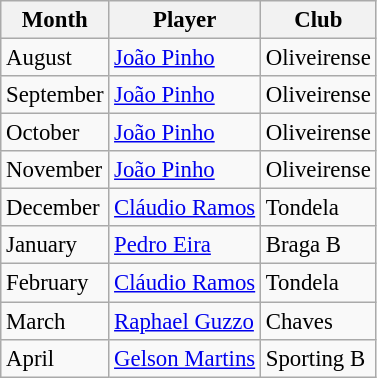<table class="wikitable" style="font-size:95%">
<tr>
<th>Month</th>
<th>Player</th>
<th>Club</th>
</tr>
<tr>
<td>August</td>
<td> <a href='#'>João Pinho</a></td>
<td>Oliveirense</td>
</tr>
<tr>
<td>September</td>
<td> <a href='#'>João Pinho</a></td>
<td>Oliveirense</td>
</tr>
<tr>
<td>October</td>
<td> <a href='#'>João Pinho</a></td>
<td>Oliveirense</td>
</tr>
<tr>
<td>November</td>
<td> <a href='#'>João Pinho</a></td>
<td>Oliveirense</td>
</tr>
<tr>
<td>December</td>
<td> <a href='#'>Cláudio Ramos</a></td>
<td>Tondela</td>
</tr>
<tr>
<td>January</td>
<td> <a href='#'>Pedro Eira</a></td>
<td>Braga B</td>
</tr>
<tr>
<td>February</td>
<td> <a href='#'>Cláudio Ramos</a></td>
<td>Tondela</td>
</tr>
<tr>
<td>March</td>
<td> <a href='#'>Raphael Guzzo</a></td>
<td>Chaves</td>
</tr>
<tr>
<td>April</td>
<td> <a href='#'>Gelson Martins</a></td>
<td>Sporting B</td>
</tr>
</table>
